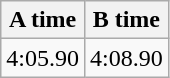<table class="wikitable" border="1" align="upright">
<tr>
<th>A time</th>
<th>B time</th>
</tr>
<tr>
<td>4:05.90</td>
<td>4:08.90</td>
</tr>
</table>
